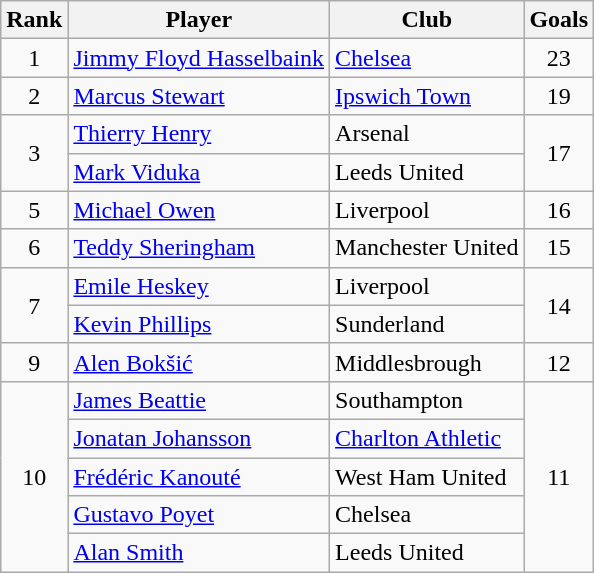<table class="wikitable">
<tr>
<th>Rank</th>
<th>Player</th>
<th>Club</th>
<th>Goals</th>
</tr>
<tr>
<td align=center>1</td>
<td> <a href='#'>Jimmy Floyd Hasselbaink</a></td>
<td><a href='#'>Chelsea</a></td>
<td align=center>23</td>
</tr>
<tr>
<td align=center>2</td>
<td> <a href='#'>Marcus Stewart</a></td>
<td><a href='#'>Ipswich Town</a></td>
<td align=center>19</td>
</tr>
<tr>
<td rowspan="2" style="text-align:center;">3</td>
<td> <a href='#'>Thierry Henry</a></td>
<td>Arsenal</td>
<td rowspan="2" style="text-align:center;">17</td>
</tr>
<tr>
<td> <a href='#'>Mark Viduka</a></td>
<td>Leeds United</td>
</tr>
<tr>
<td align=center>5</td>
<td> <a href='#'>Michael Owen</a></td>
<td>Liverpool</td>
<td align=center>16</td>
</tr>
<tr>
<td align=center>6</td>
<td> <a href='#'>Teddy Sheringham</a></td>
<td>Manchester United</td>
<td align=center>15</td>
</tr>
<tr>
<td rowspan="2" style="text-align:center;">7</td>
<td> <a href='#'>Emile Heskey</a></td>
<td>Liverpool</td>
<td rowspan="2" style="text-align:center;">14</td>
</tr>
<tr>
<td> <a href='#'>Kevin Phillips</a></td>
<td>Sunderland</td>
</tr>
<tr>
<td align=center>9</td>
<td> <a href='#'>Alen Bokšić</a></td>
<td>Middlesbrough</td>
<td align=center>12</td>
</tr>
<tr>
<td rowspan="5" style="text-align:center;">10</td>
<td> <a href='#'>James Beattie</a></td>
<td>Southampton</td>
<td rowspan="5" style="text-align:center;">11</td>
</tr>
<tr>
<td> <a href='#'>Jonatan Johansson</a></td>
<td><a href='#'>Charlton Athletic</a></td>
</tr>
<tr>
<td> <a href='#'>Frédéric Kanouté</a></td>
<td>West Ham United</td>
</tr>
<tr>
<td> <a href='#'>Gustavo Poyet</a></td>
<td>Chelsea</td>
</tr>
<tr>
<td> <a href='#'>Alan Smith</a></td>
<td>Leeds United</td>
</tr>
</table>
